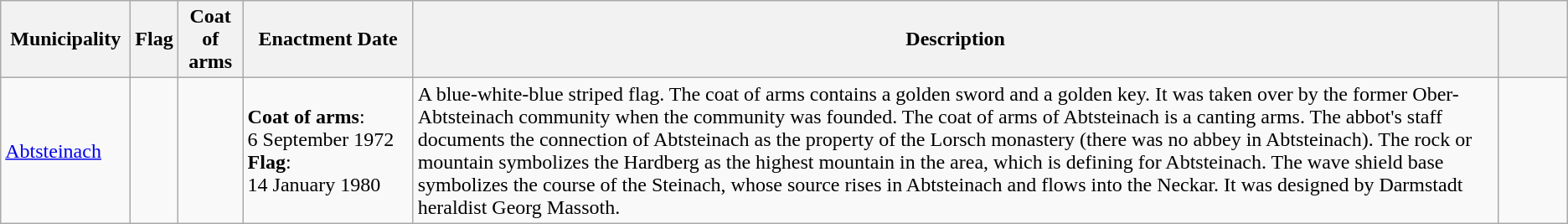<table class="wikitable">
<tr>
<th style="width:12ch;">Municipality</th>
<th>Flag</th>
<th>Coat of arms</th>
<th style="width:16ch;">Enactment Date</th>
<th>Description</th>
<th style="width:6ch;"></th>
</tr>
<tr>
<td><a href='#'>Abtsteinach</a></td>
<td><br></td>
<td></td>
<td><strong>Coat of arms</strong>:<br>6 September 1972<br><strong>Flag</strong>:<br>14 January 1980</td>
<td>A blue-white-blue striped flag. The coat of arms contains a golden sword and a golden key. It was taken over by the former Ober-Abtsteinach community when the community was founded. The coat of arms of Abtsteinach is a canting arms. The abbot's staff documents the connection of Abtsteinach as the property of the Lorsch monastery (there was no abbey in Abtsteinach). The rock or mountain symbolizes the Hardberg as the highest mountain in the area, which is defining for Abtsteinach. The wave shield base symbolizes the course of the Steinach, whose source rises in Abtsteinach and flows into the Neckar. It was designed by Darmstadt heraldist Georg Massoth.</td>
<td></td>
</tr>
</table>
